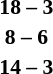<table width="80%" cellspacing="1">
<tr>
<td></td>
</tr>
<tr style=font-size:90%>
<td width="23%" align="right"><strong></strong></td>
<td width="14%" align="center"><strong>18 – 3</strong></td>
<td width="23%"></td>
</tr>
<tr style=font-size:90%>
<td align="right"><strong></strong></td>
<td align="center"><strong>8 – 6</strong></td>
<td></td>
</tr>
<tr style=font-size:90%>
<td align="right"><strong></strong></td>
<td align="center"><strong>14 – 3</strong></td>
<td></td>
</tr>
</table>
